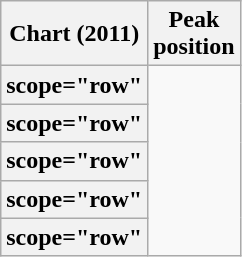<table class="wikitable sortable plainrowheaders" style="text-align:center">
<tr>
<th scope="col">Chart (2011)</th>
<th scope="col">Peak<br>position</th>
</tr>
<tr>
<th>scope="row"</th>
</tr>
<tr>
<th>scope="row"</th>
</tr>
<tr>
<th>scope="row"</th>
</tr>
<tr>
<th>scope="row"</th>
</tr>
<tr>
<th>scope="row"</th>
</tr>
</table>
